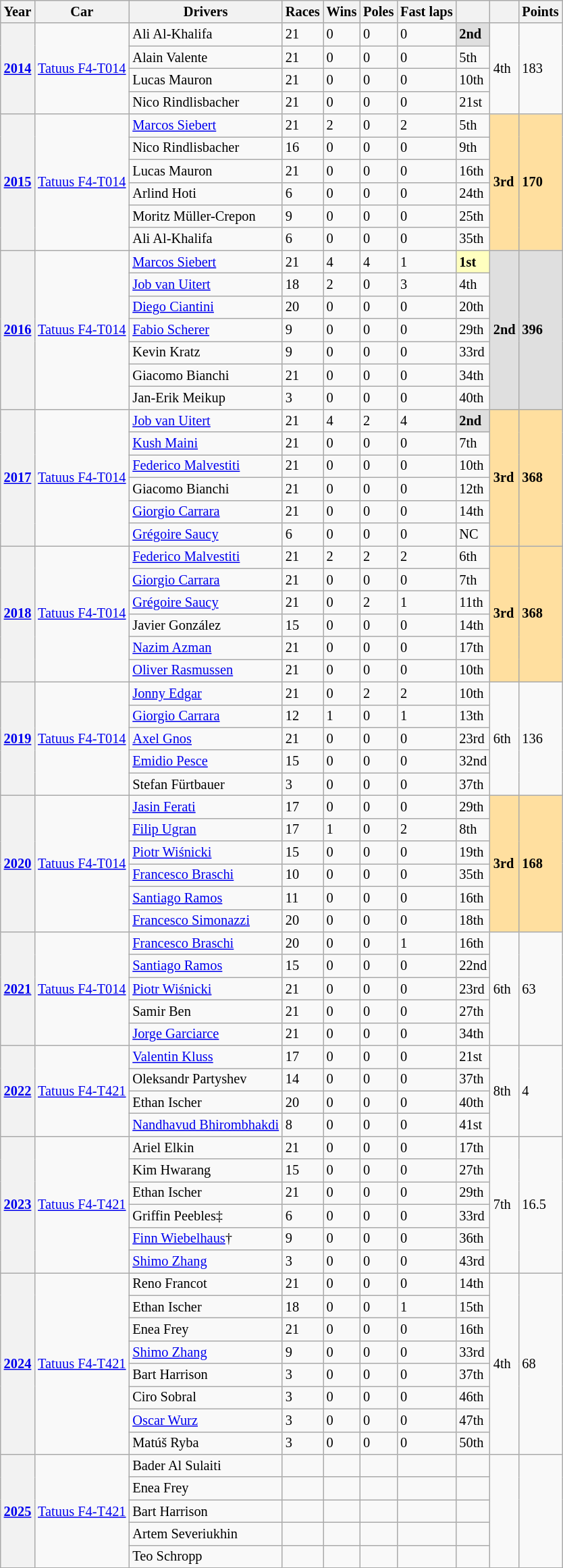<table class="wikitable" style="font-size:85%">
<tr>
<th>Year</th>
<th>Car</th>
<th>Drivers</th>
<th>Races</th>
<th>Wins</th>
<th>Poles</th>
<th>Fast laps</th>
<th></th>
<th></th>
<th>Points</th>
</tr>
<tr>
<th rowspan=4><a href='#'>2014</a></th>
<td rowspan=4><a href='#'>Tatuus F4-T014</a></td>
<td> Ali Al-Khalifa</td>
<td>21</td>
<td>0</td>
<td>0</td>
<td>0</td>
<td style="background:#DFDFDF;"><strong>2nd</strong></td>
<td rowspan=4>4th</td>
<td rowspan=4>183</td>
</tr>
<tr>
<td> Alain Valente</td>
<td>21</td>
<td>0</td>
<td>0</td>
<td>0</td>
<td>5th</td>
</tr>
<tr>
<td> Lucas Mauron</td>
<td>21</td>
<td>0</td>
<td>0</td>
<td>0</td>
<td>10th</td>
</tr>
<tr>
<td> Nico Rindlisbacher</td>
<td>21</td>
<td>0</td>
<td>0</td>
<td>0</td>
<td>21st</td>
</tr>
<tr>
<th rowspan=6><a href='#'>2015</a></th>
<td rowspan=6><a href='#'>Tatuus F4-T014</a></td>
<td> <a href='#'>Marcos Siebert</a></td>
<td>21</td>
<td>2</td>
<td>0</td>
<td>2</td>
<td>5th</td>
<td rowspan=6 style="background:#FFDF9F;"><strong>3rd</strong></td>
<td rowspan=6 style="background:#FFDF9F;"><strong>170</strong></td>
</tr>
<tr>
<td> Nico Rindlisbacher</td>
<td>16</td>
<td>0</td>
<td>0</td>
<td>0</td>
<td>9th</td>
</tr>
<tr>
<td> Lucas Mauron</td>
<td>21</td>
<td>0</td>
<td>0</td>
<td>0</td>
<td>16th</td>
</tr>
<tr>
<td> Arlind Hoti</td>
<td>6</td>
<td>0</td>
<td>0</td>
<td>0</td>
<td>24th</td>
</tr>
<tr>
<td> Moritz Müller-Crepon</td>
<td>9</td>
<td>0</td>
<td>0</td>
<td>0</td>
<td>25th</td>
</tr>
<tr>
<td> Ali Al-Khalifa</td>
<td>6</td>
<td>0</td>
<td>0</td>
<td>0</td>
<td>35th</td>
</tr>
<tr>
<th rowspan=7><a href='#'>2016</a></th>
<td rowspan=7><a href='#'>Tatuus F4-T014</a></td>
<td> <a href='#'>Marcos Siebert</a></td>
<td>21</td>
<td>4</td>
<td>4</td>
<td>1</td>
<td style="background:#FFFFBF;"><strong>1st</strong></td>
<td rowspan=7 style="background:#DFDFDF;"><strong>2nd</strong></td>
<td rowspan=7 style="background:#DFDFDF;"><strong>396</strong></td>
</tr>
<tr>
<td> <a href='#'>Job van Uitert</a></td>
<td>18</td>
<td>2</td>
<td>0</td>
<td>3</td>
<td>4th</td>
</tr>
<tr>
<td> <a href='#'>Diego Ciantini</a></td>
<td>20</td>
<td>0</td>
<td>0</td>
<td>0</td>
<td>20th</td>
</tr>
<tr>
<td> <a href='#'>Fabio Scherer</a></td>
<td>9</td>
<td>0</td>
<td>0</td>
<td>0</td>
<td>29th</td>
</tr>
<tr>
<td> Kevin Kratz</td>
<td>9</td>
<td>0</td>
<td>0</td>
<td>0</td>
<td>33rd</td>
</tr>
<tr>
<td> Giacomo Bianchi</td>
<td>21</td>
<td>0</td>
<td>0</td>
<td>0</td>
<td>34th</td>
</tr>
<tr>
<td> Jan-Erik Meikup</td>
<td>3</td>
<td>0</td>
<td>0</td>
<td>0</td>
<td>40th</td>
</tr>
<tr>
<th rowspan=6><a href='#'>2017</a></th>
<td rowspan=6><a href='#'>Tatuus F4-T014</a></td>
<td> <a href='#'>Job van Uitert</a></td>
<td>21</td>
<td>4</td>
<td>2</td>
<td>4</td>
<td style="background:#DFDFDF;"><strong>2nd</strong></td>
<td rowspan=6 style="background:#FFDF9F;"><strong>3rd</strong></td>
<td rowspan=6 style="background:#FFDF9F;"><strong>368</strong></td>
</tr>
<tr>
<td> <a href='#'>Kush Maini</a></td>
<td>21</td>
<td>0</td>
<td>0</td>
<td>0</td>
<td>7th</td>
</tr>
<tr>
<td> <a href='#'>Federico Malvestiti</a></td>
<td>21</td>
<td>0</td>
<td>0</td>
<td>0</td>
<td>10th</td>
</tr>
<tr>
<td> Giacomo Bianchi</td>
<td>21</td>
<td>0</td>
<td>0</td>
<td>0</td>
<td>12th</td>
</tr>
<tr>
<td> <a href='#'>Giorgio Carrara</a></td>
<td>21</td>
<td>0</td>
<td>0</td>
<td>0</td>
<td>14th</td>
</tr>
<tr>
<td> <a href='#'>Grégoire Saucy</a></td>
<td>6</td>
<td>0</td>
<td>0</td>
<td>0</td>
<td>NC</td>
</tr>
<tr>
<th rowspan=6><a href='#'>2018</a></th>
<td rowspan=6><a href='#'>Tatuus F4-T014</a></td>
<td> <a href='#'>Federico Malvestiti</a></td>
<td>21</td>
<td>2</td>
<td>2</td>
<td>2</td>
<td>6th</td>
<td rowspan=6 style="background:#FFDF9F;"><strong>3rd</strong></td>
<td rowspan=6 style="background:#FFDF9F;"><strong>368</strong></td>
</tr>
<tr>
<td> <a href='#'>Giorgio Carrara</a></td>
<td>21</td>
<td>0</td>
<td>0</td>
<td>0</td>
<td>7th</td>
</tr>
<tr>
<td> <a href='#'>Grégoire Saucy</a></td>
<td>21</td>
<td>0</td>
<td>2</td>
<td>1</td>
<td>11th</td>
</tr>
<tr>
<td> Javier González</td>
<td>15</td>
<td>0</td>
<td>0</td>
<td>0</td>
<td>14th</td>
</tr>
<tr>
<td> <a href='#'>Nazim Azman</a></td>
<td>21</td>
<td>0</td>
<td>0</td>
<td>0</td>
<td>17th</td>
</tr>
<tr>
<td> <a href='#'>Oliver Rasmussen</a></td>
<td>21</td>
<td>0</td>
<td>0</td>
<td>0</td>
<td>10th</td>
</tr>
<tr>
<th rowspan="5"><a href='#'>2019</a></th>
<td rowspan="5"><a href='#'>Tatuus F4-T014</a></td>
<td> <a href='#'>Jonny Edgar</a></td>
<td>21</td>
<td>0</td>
<td>2</td>
<td>2</td>
<td>10th</td>
<td rowspan=5>6th</td>
<td rowspan=5>136</td>
</tr>
<tr>
<td> <a href='#'>Giorgio Carrara</a></td>
<td>12</td>
<td>1</td>
<td>0</td>
<td>1</td>
<td>13th</td>
</tr>
<tr>
<td> <a href='#'>Axel Gnos</a></td>
<td>21</td>
<td>0</td>
<td>0</td>
<td>0</td>
<td>23rd</td>
</tr>
<tr>
<td> <a href='#'>Emidio Pesce</a></td>
<td>15</td>
<td>0</td>
<td>0</td>
<td>0</td>
<td>32nd</td>
</tr>
<tr>
<td> Stefan Fürtbauer</td>
<td>3</td>
<td>0</td>
<td>0</td>
<td>0</td>
<td>37th</td>
</tr>
<tr>
<th rowspan="6"><a href='#'>2020</a></th>
<td rowspan="6"><a href='#'>Tatuus F4-T014</a></td>
<td> <a href='#'>Jasin Ferati</a></td>
<td>17</td>
<td>0</td>
<td>0</td>
<td>0</td>
<td>29th</td>
<td rowspan="6" style="background:#FFDF9F;"><strong>3rd</strong></td>
<td rowspan="6" style="background:#FFDF9F;"><strong>168</strong></td>
</tr>
<tr>
<td> <a href='#'>Filip Ugran</a></td>
<td>17</td>
<td>1</td>
<td>0</td>
<td>2</td>
<td>8th</td>
</tr>
<tr>
<td> <a href='#'>Piotr Wiśnicki</a></td>
<td>15</td>
<td>0</td>
<td>0</td>
<td>0</td>
<td>19th</td>
</tr>
<tr>
<td> <a href='#'>Francesco Braschi</a></td>
<td>10</td>
<td>0</td>
<td>0</td>
<td>0</td>
<td>35th</td>
</tr>
<tr>
<td> <a href='#'>Santiago Ramos</a></td>
<td>11</td>
<td>0</td>
<td>0</td>
<td>0</td>
<td>16th</td>
</tr>
<tr>
<td> <a href='#'>Francesco Simonazzi</a></td>
<td>20</td>
<td>0</td>
<td>0</td>
<td>0</td>
<td>18th</td>
</tr>
<tr>
<th rowspan="5"><a href='#'>2021</a></th>
<td rowspan="5"><a href='#'>Tatuus F4-T014</a></td>
<td> <a href='#'>Francesco Braschi</a></td>
<td>20</td>
<td>0</td>
<td>0</td>
<td>1</td>
<td>16th</td>
<td rowspan="5">6th</td>
<td rowspan="5">63</td>
</tr>
<tr>
<td> <a href='#'>Santiago Ramos</a></td>
<td>15</td>
<td>0</td>
<td>0</td>
<td>0</td>
<td>22nd</td>
</tr>
<tr>
<td> <a href='#'>Piotr Wiśnicki</a></td>
<td>21</td>
<td>0</td>
<td>0</td>
<td>0</td>
<td>23rd</td>
</tr>
<tr>
<td> Samir Ben</td>
<td>21</td>
<td>0</td>
<td>0</td>
<td>0</td>
<td>27th</td>
</tr>
<tr>
<td> <a href='#'>Jorge Garciarce</a></td>
<td>21</td>
<td>0</td>
<td>0</td>
<td>0</td>
<td>34th</td>
</tr>
<tr>
<th rowspan="4"><a href='#'>2022</a></th>
<td rowspan="4"><a href='#'>Tatuus F4-T421</a></td>
<td> <a href='#'>Valentin Kluss</a></td>
<td>17</td>
<td>0</td>
<td>0</td>
<td>0</td>
<td>21st</td>
<td rowspan="4">8th</td>
<td rowspan="4">4</td>
</tr>
<tr>
<td> Oleksandr Partyshev</td>
<td>14</td>
<td>0</td>
<td>0</td>
<td>0</td>
<td>37th</td>
</tr>
<tr>
<td> Ethan Ischer</td>
<td>20</td>
<td>0</td>
<td>0</td>
<td>0</td>
<td>40th</td>
</tr>
<tr>
<td> <a href='#'>Nandhavud Bhirombhakdi</a></td>
<td>8</td>
<td>0</td>
<td>0</td>
<td>0</td>
<td>41st</td>
</tr>
<tr>
<th rowspan="6"><a href='#'>2023</a></th>
<td rowspan="6"><a href='#'>Tatuus F4-T421</a></td>
<td> Ariel Elkin</td>
<td>21</td>
<td>0</td>
<td>0</td>
<td>0</td>
<td>17th</td>
<td rowspan="6">7th</td>
<td rowspan="6">16.5</td>
</tr>
<tr>
<td> Kim Hwarang</td>
<td>15</td>
<td>0</td>
<td>0</td>
<td>0</td>
<td>27th</td>
</tr>
<tr>
<td> Ethan Ischer</td>
<td>21</td>
<td>0</td>
<td>0</td>
<td>0</td>
<td>29th</td>
</tr>
<tr>
<td> Griffin Peebles‡</td>
<td>6</td>
<td>0</td>
<td>0</td>
<td>0</td>
<td>33rd</td>
</tr>
<tr>
<td> <a href='#'>Finn Wiebelhaus</a>†</td>
<td>9</td>
<td>0</td>
<td>0</td>
<td>0</td>
<td>36th</td>
</tr>
<tr>
<td> <a href='#'>Shimo Zhang</a></td>
<td>3</td>
<td>0</td>
<td>0</td>
<td>0</td>
<td>43rd</td>
</tr>
<tr>
<th rowspan="8"><a href='#'>2024</a></th>
<td rowspan="8"><a href='#'>Tatuus F4-T421</a></td>
<td> Reno Francot</td>
<td>21</td>
<td>0</td>
<td>0</td>
<td>0</td>
<td>14th</td>
<td rowspan="8">4th</td>
<td rowspan="8">68</td>
</tr>
<tr>
<td> Ethan Ischer</td>
<td>18</td>
<td>0</td>
<td>0</td>
<td>1</td>
<td>15th</td>
</tr>
<tr>
<td> Enea Frey</td>
<td>21</td>
<td>0</td>
<td>0</td>
<td>0</td>
<td>16th</td>
</tr>
<tr>
<td> <a href='#'>Shimo Zhang</a></td>
<td>9</td>
<td>0</td>
<td>0</td>
<td>0</td>
<td>33rd</td>
</tr>
<tr>
<td> Bart Harrison</td>
<td>3</td>
<td>0</td>
<td>0</td>
<td>0</td>
<td>37th</td>
</tr>
<tr>
<td> Ciro Sobral</td>
<td>3</td>
<td>0</td>
<td>0</td>
<td>0</td>
<td>46th</td>
</tr>
<tr>
<td> <a href='#'>Oscar Wurz</a></td>
<td>3</td>
<td>0</td>
<td>0</td>
<td>0</td>
<td>47th</td>
</tr>
<tr>
<td> Matúš Ryba</td>
<td>3</td>
<td>0</td>
<td>0</td>
<td>0</td>
<td>50th</td>
</tr>
<tr>
<th rowspan="5"><a href='#'>2025</a></th>
<td rowspan="5"><a href='#'>Tatuus F4-T421</a></td>
<td> Bader Al Sulaiti</td>
<td></td>
<td></td>
<td></td>
<td></td>
<td></td>
<td rowspan="5"></td>
<td rowspan="5"></td>
</tr>
<tr>
<td> Enea Frey</td>
<td></td>
<td></td>
<td></td>
<td></td>
<td></td>
</tr>
<tr>
<td> Bart Harrison</td>
<td></td>
<td></td>
<td></td>
<td></td>
<td></td>
</tr>
<tr>
<td> Artem Severiukhin</td>
<td></td>
<td></td>
<td></td>
<td></td>
<td></td>
</tr>
<tr>
<td> Teo Schropp</td>
<td></td>
<td></td>
<td></td>
<td></td>
<td></td>
</tr>
</table>
